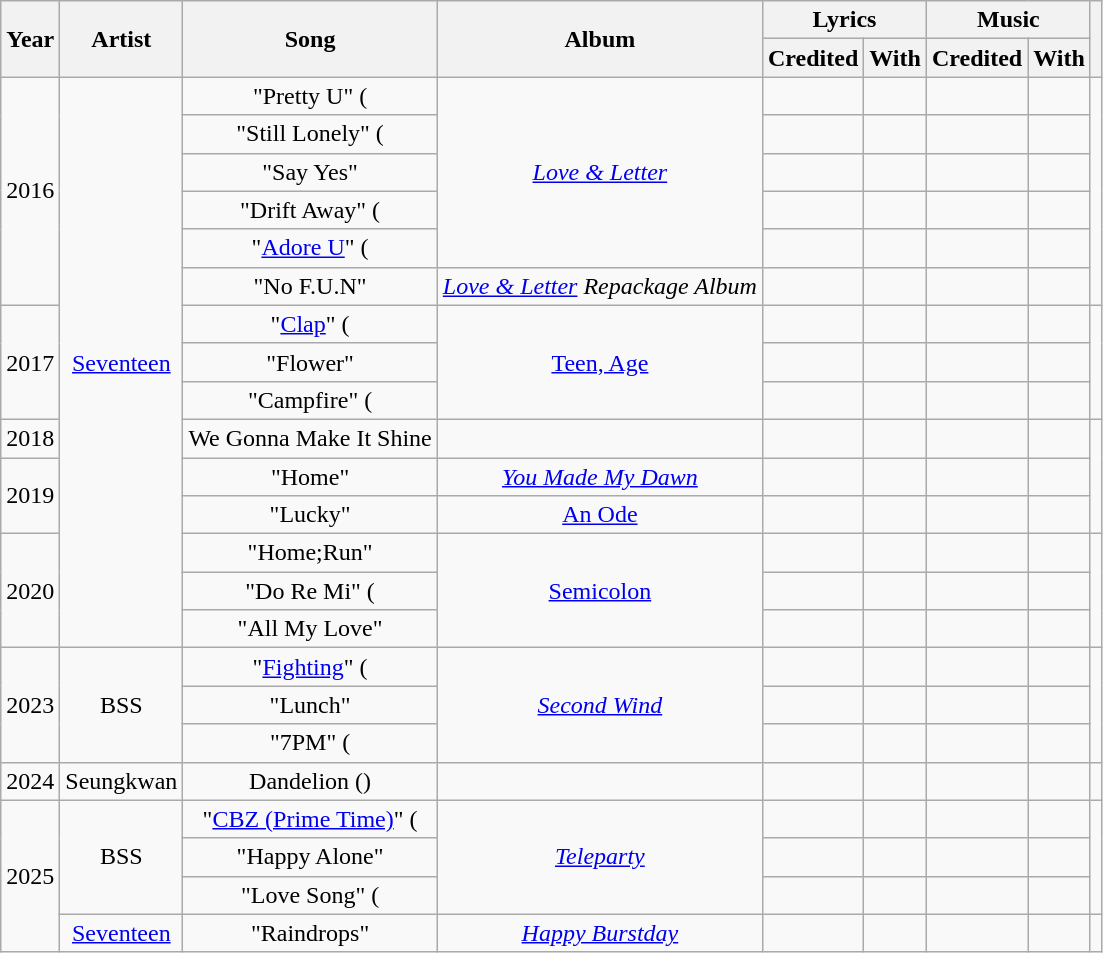<table class="wikitable plainrowheaders sortable" style="text-align:center; width;100%">
<tr>
<th rowspan="2">Year</th>
<th rowspan="2">Artist</th>
<th rowspan="2">Song</th>
<th rowspan="2">Album</th>
<th colspan="2">Lyrics</th>
<th colspan="2">Music</th>
<th rowspan="2" class="unsortable"></th>
</tr>
<tr>
<th>Credited</th>
<th>With</th>
<th>Credited</th>
<th>With</th>
</tr>
<tr>
<td rowspan="6">2016</td>
<td rowspan="15"><a href='#'>Seventeen</a></td>
<td>"Pretty U" (</td>
<td rowspan="5"><em><a href='#'>Love & Letter</a></em></td>
<td></td>
<td></td>
<td></td>
<td></td>
</tr>
<tr>
<td>"Still Lonely" (<br></td>
<td></td>
<td></td>
<td></td>
<td></td>
</tr>
<tr>
<td>"Say Yes"<br></td>
<td></td>
<td></td>
<td></td>
<td></td>
</tr>
<tr>
<td>"Drift Away" (<br></td>
<td></td>
<td></td>
<td></td>
<td></td>
</tr>
<tr>
<td>"<a href='#'>Adore U</a>" (<br></td>
<td></td>
<td></td>
<td></td>
<td></td>
</tr>
<tr>
<td>"No F.U.N"</td>
<td><em><a href='#'>Love & Letter</a> Repackage Album</em></td>
<td></td>
<td></td>
<td></td>
<td></td>
</tr>
<tr>
<td rowspan="3">2017</td>
<td>"<a href='#'>Clap</a>" (</td>
<td rowspan="3"><a href='#'>Teen, Age</a></td>
<td></td>
<td></td>
<td></td>
<td></td>
<td rowspan="3" align="center"></td>
</tr>
<tr>
<td>"Flower"<br></td>
<td></td>
<td></td>
<td></td>
<td></td>
</tr>
<tr>
<td>"Campfire" (</td>
<td></td>
<td></td>
<td></td>
<td></td>
</tr>
<tr>
<td>2018</td>
<td>We Gonna Make It Shine</td>
<td></td>
<td></td>
<td></td>
<td></td>
<td></td>
</tr>
<tr>
<td rowspan="2">2019</td>
<td>"Home"</td>
<td><em><a href='#'>You Made My Dawn</a></em></td>
<td></td>
<td></td>
<td></td>
<td></td>
</tr>
<tr>
<td>"Lucky"</td>
<td><a href='#'>An Ode</a></td>
<td></td>
<td></td>
<td></td>
<td></td>
</tr>
<tr>
<td rowspan="3">2020</td>
<td>"Home;Run"</td>
<td rowspan="3"><a href='#'>Semicolon</a></td>
<td></td>
<td></td>
<td></td>
<td></td>
<td rowspan="3" align="center"></td>
</tr>
<tr>
<td>"Do Re Mi" (<br></td>
<td></td>
<td></td>
<td></td>
<td></td>
</tr>
<tr>
<td>"All My Love"</td>
<td></td>
<td></td>
<td></td>
<td></td>
</tr>
<tr>
<td rowspan="3">2023</td>
<td rowspan="3">BSS</td>
<td>"<a href='#'>Fighting</a>" (<br></td>
<td rowspan="3"><em><a href='#'>Second Wind</a></em></td>
<td></td>
<td></td>
<td></td>
<td></td>
<td rowspan="3" align="center"></td>
</tr>
<tr>
<td>"Lunch"</td>
<td></td>
<td></td>
<td></td>
<td></td>
</tr>
<tr>
<td>"7PM" (<br> </td>
<td></td>
<td></td>
<td></td>
<td></td>
</tr>
<tr>
<td>2024</td>
<td>Seungkwan</td>
<td>Dandelion ()</td>
<td></td>
<td></td>
<td></td>
<td></td>
<td></td>
<td></td>
</tr>
<tr>
<td rowspan="4">2025</td>
<td rowspan="3">BSS</td>
<td>"<a href='#'>CBZ (Prime Time)</a>" (</td>
<td rowspan="3"><em><a href='#'>Teleparty</a></em></td>
<td></td>
<td></td>
<td></td>
<td></td>
<td rowspan="3" align="center"></td>
</tr>
<tr>
<td>"Happy Alone"</td>
<td></td>
<td></td>
<td></td>
<td></td>
</tr>
<tr>
<td>"Love Song" (</td>
<td></td>
<td></td>
<td></td>
<td></td>
</tr>
<tr>
<td><a href='#'>Seventeen</a></td>
<td>"Raindrops"</td>
<td><em><a href='#'>Happy Burstday</a></em></td>
<td></td>
<td></td>
<td></td>
<td></td>
<td align="center"></td>
</tr>
</table>
